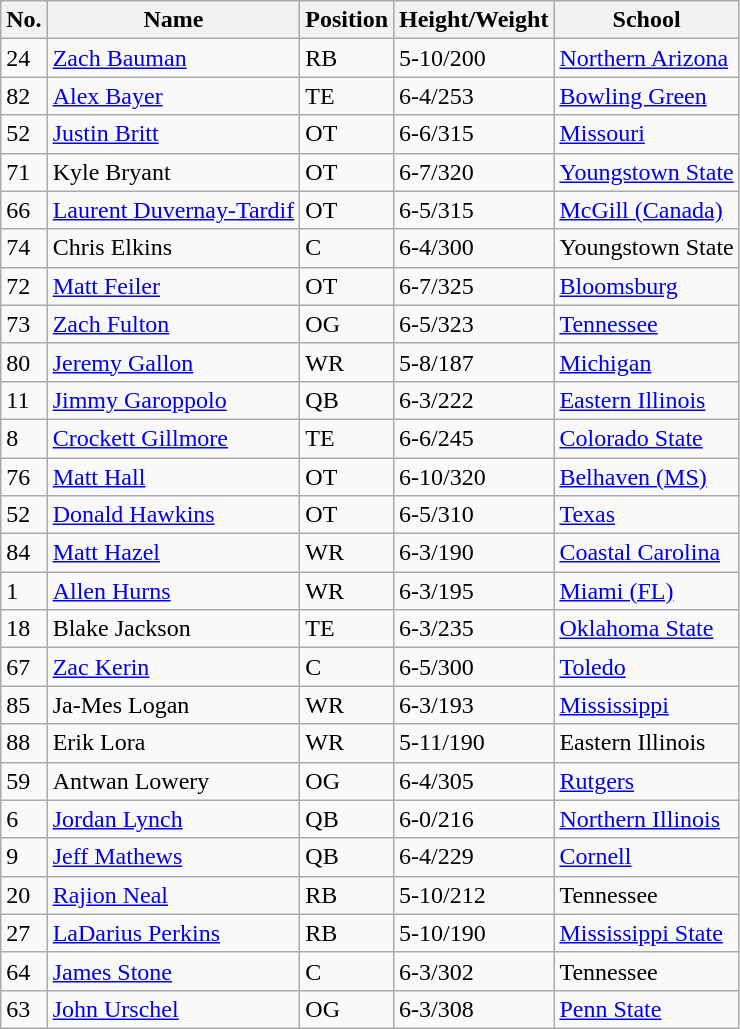<table class="wikitable">
<tr>
<th>No.</th>
<th>Name</th>
<th>Position</th>
<th>Height/Weight</th>
<th>School</th>
</tr>
<tr>
<td>24</td>
<td><a href='#'>Zach Bauman</a></td>
<td>RB</td>
<td>5-10/200</td>
<td><a href='#'>Northern Arizona</a></td>
</tr>
<tr>
<td>82</td>
<td><a href='#'>Alex Bayer</a></td>
<td>TE</td>
<td>6-4/253</td>
<td><a href='#'>Bowling Green</a></td>
</tr>
<tr>
<td>52</td>
<td><a href='#'>Justin Britt</a></td>
<td>OT</td>
<td>6-6/315</td>
<td><a href='#'>Missouri</a></td>
</tr>
<tr>
<td>71</td>
<td>Kyle Bryant</td>
<td>OT</td>
<td>6-7/320</td>
<td><a href='#'>Youngstown State</a></td>
</tr>
<tr>
<td>66</td>
<td><a href='#'>Laurent Duvernay-Tardif</a></td>
<td>OT</td>
<td>6-5/315</td>
<td><a href='#'>McGill (Canada)</a></td>
</tr>
<tr>
<td>74</td>
<td>Chris Elkins</td>
<td>C</td>
<td>6-4/300</td>
<td>Youngstown State</td>
</tr>
<tr>
<td>72</td>
<td><a href='#'>Matt Feiler</a></td>
<td>OT</td>
<td>6-7/325</td>
<td><a href='#'>Bloomsburg</a></td>
</tr>
<tr>
<td>73</td>
<td><a href='#'>Zach Fulton</a></td>
<td>OG</td>
<td>6-5/323</td>
<td><a href='#'>Tennessee</a></td>
</tr>
<tr>
<td>80</td>
<td><a href='#'>Jeremy Gallon</a></td>
<td>WR</td>
<td>5-8/187</td>
<td><a href='#'>Michigan</a></td>
</tr>
<tr>
<td>11</td>
<td><a href='#'>Jimmy Garoppolo</a></td>
<td>QB</td>
<td>6-3/222</td>
<td><a href='#'>Eastern Illinois</a></td>
</tr>
<tr>
<td>8</td>
<td><a href='#'>Crockett Gillmore</a></td>
<td>TE</td>
<td>6-6/245</td>
<td><a href='#'>Colorado State</a></td>
</tr>
<tr>
<td>76</td>
<td><a href='#'>Matt Hall</a></td>
<td>OT</td>
<td>6-10/320</td>
<td><a href='#'>Belhaven (MS)</a></td>
</tr>
<tr>
<td>52</td>
<td><a href='#'>Donald Hawkins</a></td>
<td>OT</td>
<td>6-5/310</td>
<td><a href='#'>Texas</a></td>
</tr>
<tr>
<td>84</td>
<td><a href='#'>Matt Hazel</a></td>
<td>WR</td>
<td>6-3/190</td>
<td><a href='#'>Coastal Carolina</a></td>
</tr>
<tr>
<td>1</td>
<td><a href='#'>Allen Hurns</a></td>
<td>WR</td>
<td>6-3/195</td>
<td><a href='#'>Miami (FL)</a></td>
</tr>
<tr>
<td>18</td>
<td>Blake Jackson</td>
<td>TE</td>
<td>6-3/235</td>
<td><a href='#'>Oklahoma State</a></td>
</tr>
<tr>
<td>67</td>
<td><a href='#'>Zac Kerin</a></td>
<td>C</td>
<td>6-5/300</td>
<td><a href='#'>Toledo</a></td>
</tr>
<tr>
<td>85</td>
<td>Ja-Mes Logan</td>
<td>WR</td>
<td>6-3/193</td>
<td><a href='#'>Mississippi</a></td>
</tr>
<tr>
<td>88</td>
<td>Erik Lora</td>
<td>WR</td>
<td>5-11/190</td>
<td>Eastern Illinois</td>
</tr>
<tr>
<td>59</td>
<td>Antwan Lowery</td>
<td>OG</td>
<td>6-4/305</td>
<td><a href='#'>Rutgers</a></td>
</tr>
<tr>
<td>6</td>
<td><a href='#'>Jordan Lynch</a></td>
<td>QB</td>
<td>6-0/216</td>
<td><a href='#'>Northern Illinois</a></td>
</tr>
<tr>
<td>9</td>
<td><a href='#'>Jeff Mathews</a></td>
<td>QB</td>
<td>6-4/229</td>
<td><a href='#'>Cornell</a></td>
</tr>
<tr>
<td>20</td>
<td><a href='#'>Rajion Neal</a></td>
<td>RB</td>
<td>5-10/212</td>
<td>Tennessee</td>
</tr>
<tr>
<td>27</td>
<td><a href='#'>LaDarius Perkins</a></td>
<td>RB</td>
<td>5-10/190</td>
<td><a href='#'>Mississippi State</a></td>
</tr>
<tr>
<td>64</td>
<td><a href='#'>James Stone</a></td>
<td>C</td>
<td>6-3/302</td>
<td>Tennessee</td>
</tr>
<tr>
<td>63</td>
<td><a href='#'>John Urschel</a></td>
<td>OG</td>
<td>6-3/308</td>
<td><a href='#'>Penn State</a></td>
</tr>
</table>
